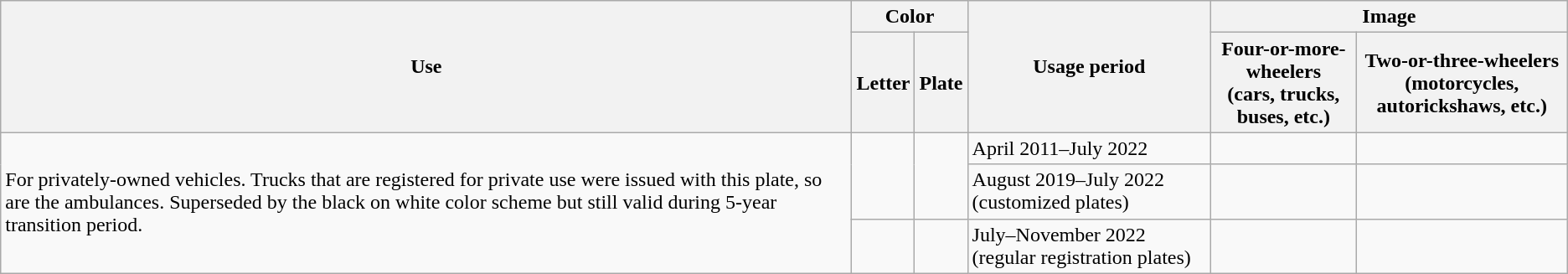<table class="wikitable">
<tr>
<th rowspan="2">Use</th>
<th colspan="2">Color</th>
<th rowspan="2">Usage period</th>
<th colspan="2">Image</th>
</tr>
<tr>
<th>Letter</th>
<th>Plate</th>
<th>Four-or-more-wheelers<br>(cars, trucks, buses, etc.)</th>
<th>Two-or-three-wheelers<br>(motorcycles, autorickshaws, etc.)</th>
</tr>
<tr>
<td rowspan="3">For privately-owned vehicles. Trucks that are registered for private use were issued with this plate, so are the ambulances. Superseded by the black on white color scheme but still valid during 5-year transition period.</td>
<td rowspan="2"></td>
<td rowspan="2"></td>
<td>April 2011–July 2022</td>
<td></td>
<td></td>
</tr>
<tr>
<td>August 2019–July 2022 (customized plates)</td>
<td></td>
<td></td>
</tr>
<tr>
<td></td>
<td></td>
<td>July–November 2022 (regular registration plates)</td>
<td></td>
<td></td>
</tr>
</table>
